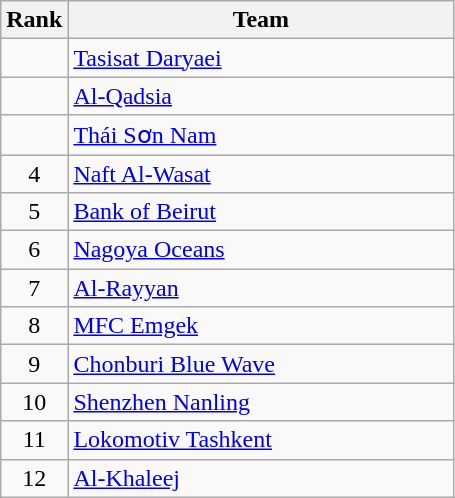<table class="wikitable" style="text-align:center;">
<tr>
<th width=20>Rank</th>
<th width=250>Team</th>
</tr>
<tr>
<td></td>
<td style="text-align:left;"> <a href='#'>Tasisat Daryaei</a></td>
</tr>
<tr>
<td></td>
<td style="text-align:left;"> <a href='#'>Al-Qadsia</a></td>
</tr>
<tr>
<td></td>
<td style="text-align:left;"> <a href='#'>Thái Sơn Nam</a></td>
</tr>
<tr>
<td>4</td>
<td style="text-align:left;"> <a href='#'>Naft Al-Wasat</a></td>
</tr>
<tr>
<td>5</td>
<td style="text-align:left;"> <a href='#'>Bank of Beirut</a></td>
</tr>
<tr>
<td>6</td>
<td style="text-align:left;"> <a href='#'>Nagoya Oceans</a></td>
</tr>
<tr>
<td>7</td>
<td style="text-align:left;"> <a href='#'>Al-Rayyan</a></td>
</tr>
<tr>
<td>8</td>
<td style="text-align:left;"> <a href='#'>MFC Emgek</a></td>
</tr>
<tr>
<td>9</td>
<td style="text-align:left;"> <a href='#'>Chonburi Blue Wave</a></td>
</tr>
<tr>
<td>10</td>
<td style="text-align:left;"> <a href='#'>Shenzhen Nanling</a></td>
</tr>
<tr>
<td>11</td>
<td style="text-align:left;"> <a href='#'>Lokomotiv Tashkent</a></td>
</tr>
<tr>
<td>12</td>
<td style="text-align:left;"> <a href='#'>Al-Khaleej</a></td>
</tr>
</table>
